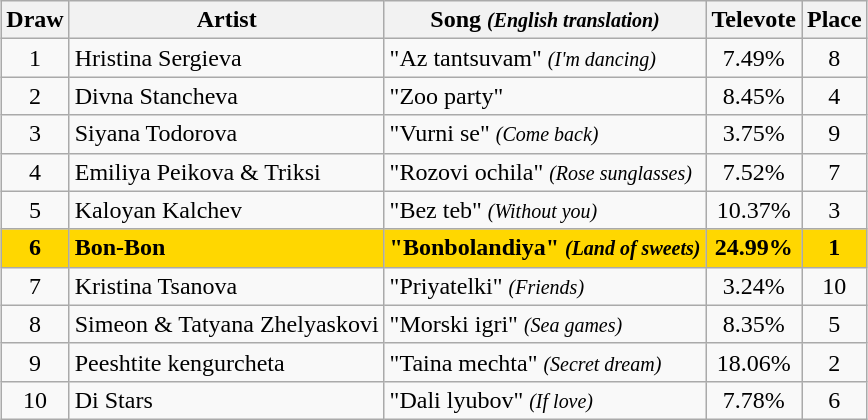<table class="sortable wikitable" style="margin: 1em auto 1em auto">
<tr>
<th>Draw</th>
<th>Artist</th>
<th>Song <small><em>(English translation)</em></small></th>
<th>Televote</th>
<th>Place</th>
</tr>
<tr>
<td align="center">1</td>
<td>Hristina Sergieva</td>
<td>"Az tantsuvam" <small><em>(I'm dancing)</em></small></td>
<td align="center">7.49%</td>
<td align="center">8</td>
</tr>
<tr>
<td align="center">2</td>
<td>Divna Stancheva</td>
<td>"Zoo party"</td>
<td align="center">8.45%</td>
<td align="center">4</td>
</tr>
<tr>
<td align="center">3</td>
<td>Siyana Todorova</td>
<td>"Vurni se" <small><em>(Come back)</em></small></td>
<td align="center">3.75%</td>
<td align="center">9</td>
</tr>
<tr>
<td align="center">4</td>
<td>Emiliya Peikova & Triksi</td>
<td>"Rozovi ochila" <small><em>(Rose sunglasses)</em></small></td>
<td align="center">7.52%</td>
<td align="center">7</td>
</tr>
<tr>
<td align="center">5</td>
<td>Kaloyan Kalchev</td>
<td>"Bez teb" <small><em>(Without you)</em></small></td>
<td align="center">10.37%</td>
<td align="center">3</td>
</tr>
<tr style="background:gold;">
<td align="center"><strong>6</strong></td>
<td><strong>Bon-Bon</strong></td>
<td><strong>"Bonbolandiya" <small><em>(Land of sweets)</em></small></strong></td>
<td align="center"><strong>24.99%</strong></td>
<td align="center"><strong>1</strong></td>
</tr>
<tr>
<td align="center">7</td>
<td>Kristina Tsanova</td>
<td>"Priyatelki" <small><em>(Friends)</em></small></td>
<td align="center">3.24%</td>
<td align="center">10</td>
</tr>
<tr>
<td align="center">8</td>
<td>Simeon & Tatyana Zhelyaskovi</td>
<td>"Morski igri" <small><em>(Sea games)</em></small></td>
<td align="center">8.35%</td>
<td align="center">5</td>
</tr>
<tr>
<td align="center">9</td>
<td>Peeshtite kengurcheta</td>
<td>"Taina mechta" <small><em>(Secret dream)</em></small></td>
<td align="center">18.06%</td>
<td align="center">2</td>
</tr>
<tr>
<td align="center">10</td>
<td>Di Stars</td>
<td>"Dali lyubov" <small><em>(If love)</em></small></td>
<td align="center">7.78%</td>
<td align="center">6</td>
</tr>
</table>
